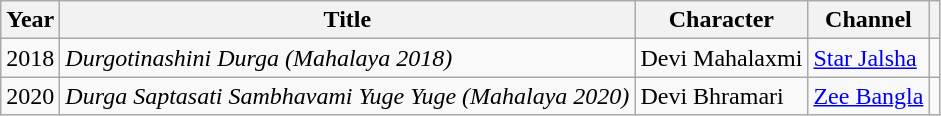<table class="wikitable plainrowheaders sortable">
<tr>
<th scope="col">Year</th>
<th scope="col">Title</th>
<th scope="col">Character</th>
<th scope="col">Channel</th>
<th scope="col"></th>
</tr>
<tr>
<td>2018</td>
<td><em>Durgotinashini Durga (Mahalaya 2018)</em></td>
<td>Devi Mahalaxmi</td>
<td><a href='#'>Star Jalsha</a></td>
<td></td>
</tr>
<tr>
<td>2020</td>
<td><em>Durga Saptasati Sambhavami Yuge Yuge (Mahalaya 2020)</em></td>
<td>Devi Bhramari</td>
<td><a href='#'>Zee Bangla</a></td>
<td></td>
</tr>
</table>
